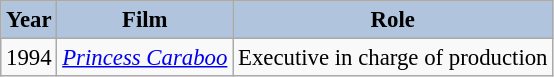<table class="wikitable" style="font-size:95%;">
<tr>
<th style="background:#B0C4DE;">Year</th>
<th style="background:#B0C4DE;">Film</th>
<th style="background:#B0C4DE;">Role</th>
</tr>
<tr>
<td>1994</td>
<td><em><a href='#'>Princess Caraboo</a></em></td>
<td>Executive in charge of production</td>
</tr>
</table>
